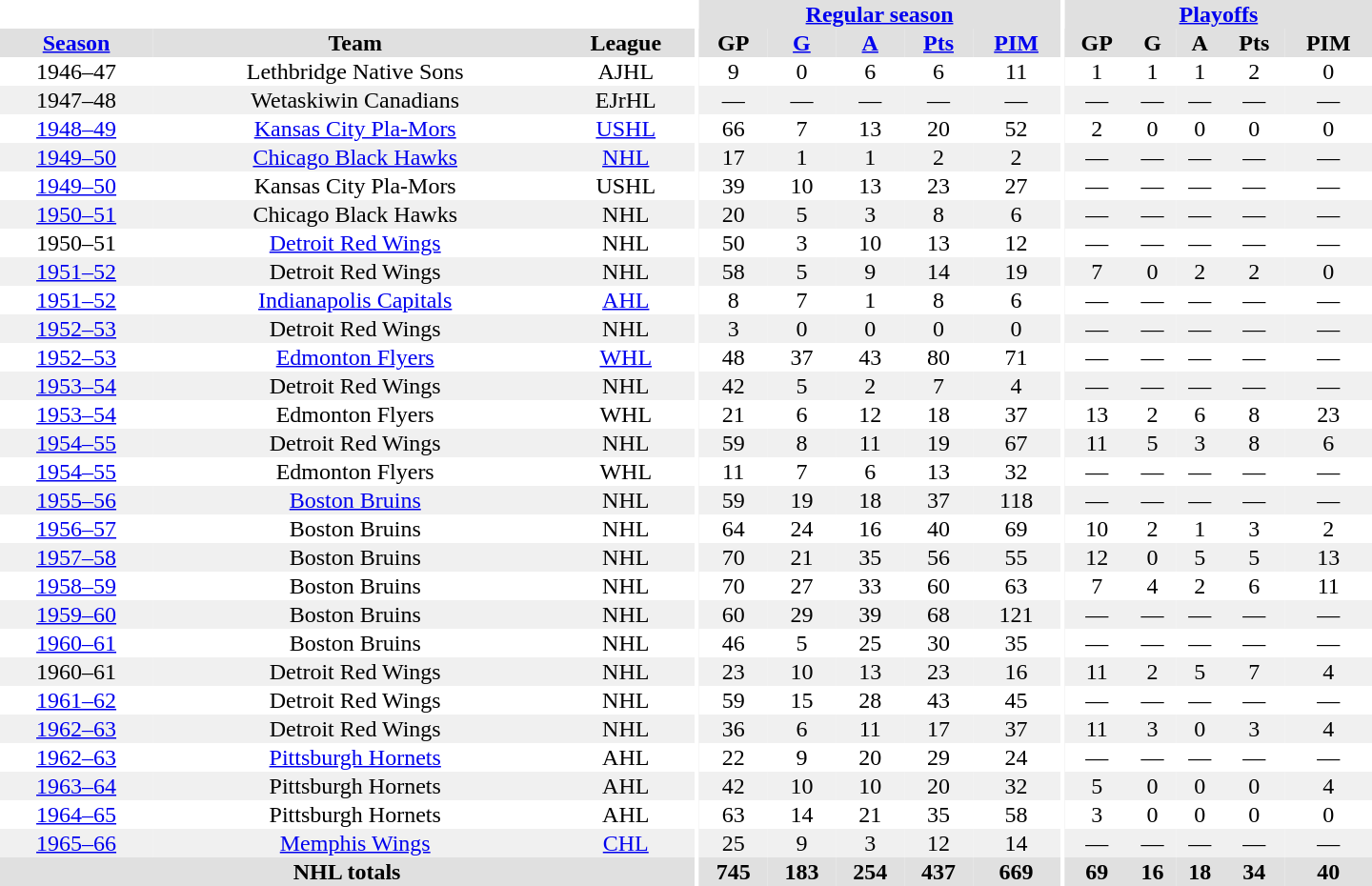<table border="0" cellpadding="1" cellspacing="0" style="text-align:center; width:60em">
<tr bgcolor="#e0e0e0">
<th colspan="3" bgcolor="#ffffff"></th>
<th rowspan="100" bgcolor="#ffffff"></th>
<th colspan="5"><a href='#'>Regular season</a></th>
<th rowspan="100" bgcolor="#ffffff"></th>
<th colspan="5"><a href='#'>Playoffs</a></th>
</tr>
<tr bgcolor="#e0e0e0">
<th><a href='#'>Season</a></th>
<th>Team</th>
<th>League</th>
<th>GP</th>
<th><a href='#'>G</a></th>
<th><a href='#'>A</a></th>
<th><a href='#'>Pts</a></th>
<th><a href='#'>PIM</a></th>
<th>GP</th>
<th>G</th>
<th>A</th>
<th>Pts</th>
<th>PIM</th>
</tr>
<tr>
<td>1946–47</td>
<td>Lethbridge Native Sons</td>
<td>AJHL</td>
<td>9</td>
<td>0</td>
<td>6</td>
<td>6</td>
<td>11</td>
<td>1</td>
<td>1</td>
<td>1</td>
<td>2</td>
<td>0</td>
</tr>
<tr bgcolor="#f0f0f0">
<td>1947–48</td>
<td>Wetaskiwin Canadians</td>
<td>EJrHL</td>
<td>—</td>
<td>—</td>
<td>—</td>
<td>—</td>
<td>—</td>
<td>—</td>
<td>—</td>
<td>—</td>
<td>—</td>
<td>—</td>
</tr>
<tr>
<td><a href='#'>1948–49</a></td>
<td><a href='#'>Kansas City Pla-Mors</a></td>
<td><a href='#'>USHL</a></td>
<td>66</td>
<td>7</td>
<td>13</td>
<td>20</td>
<td>52</td>
<td>2</td>
<td>0</td>
<td>0</td>
<td>0</td>
<td>0</td>
</tr>
<tr bgcolor="#f0f0f0">
<td><a href='#'>1949–50</a></td>
<td><a href='#'>Chicago Black Hawks</a></td>
<td><a href='#'>NHL</a></td>
<td>17</td>
<td>1</td>
<td>1</td>
<td>2</td>
<td>2</td>
<td>—</td>
<td>—</td>
<td>—</td>
<td>—</td>
<td>—</td>
</tr>
<tr>
<td><a href='#'>1949–50</a></td>
<td>Kansas City Pla-Mors</td>
<td>USHL</td>
<td>39</td>
<td>10</td>
<td>13</td>
<td>23</td>
<td>27</td>
<td>—</td>
<td>—</td>
<td>—</td>
<td>—</td>
<td>—</td>
</tr>
<tr bgcolor="#f0f0f0">
<td><a href='#'>1950–51</a></td>
<td>Chicago Black Hawks</td>
<td>NHL</td>
<td>20</td>
<td>5</td>
<td>3</td>
<td>8</td>
<td>6</td>
<td>—</td>
<td>—</td>
<td>—</td>
<td>—</td>
<td>—</td>
</tr>
<tr>
<td>1950–51</td>
<td><a href='#'>Detroit Red Wings</a></td>
<td>NHL</td>
<td>50</td>
<td>3</td>
<td>10</td>
<td>13</td>
<td>12</td>
<td>—</td>
<td>—</td>
<td>—</td>
<td>—</td>
<td>—</td>
</tr>
<tr bgcolor="#f0f0f0">
<td><a href='#'>1951–52</a></td>
<td>Detroit Red Wings</td>
<td>NHL</td>
<td>58</td>
<td>5</td>
<td>9</td>
<td>14</td>
<td>19</td>
<td>7</td>
<td>0</td>
<td>2</td>
<td>2</td>
<td>0</td>
</tr>
<tr>
<td><a href='#'>1951–52</a></td>
<td><a href='#'>Indianapolis Capitals</a></td>
<td><a href='#'>AHL</a></td>
<td>8</td>
<td>7</td>
<td>1</td>
<td>8</td>
<td>6</td>
<td>—</td>
<td>—</td>
<td>—</td>
<td>—</td>
<td>—</td>
</tr>
<tr bgcolor="#f0f0f0">
<td><a href='#'>1952–53</a></td>
<td>Detroit Red Wings</td>
<td>NHL</td>
<td>3</td>
<td>0</td>
<td>0</td>
<td>0</td>
<td>0</td>
<td>—</td>
<td>—</td>
<td>—</td>
<td>—</td>
<td>—</td>
</tr>
<tr>
<td><a href='#'>1952–53</a></td>
<td><a href='#'>Edmonton Flyers</a></td>
<td><a href='#'>WHL</a></td>
<td>48</td>
<td>37</td>
<td>43</td>
<td>80</td>
<td>71</td>
<td>—</td>
<td>—</td>
<td>—</td>
<td>—</td>
<td>—</td>
</tr>
<tr bgcolor="#f0f0f0">
<td><a href='#'>1953–54</a></td>
<td>Detroit Red Wings</td>
<td>NHL</td>
<td>42</td>
<td>5</td>
<td>2</td>
<td>7</td>
<td>4</td>
<td>—</td>
<td>—</td>
<td>—</td>
<td>—</td>
<td>—</td>
</tr>
<tr>
<td><a href='#'>1953–54</a></td>
<td>Edmonton Flyers</td>
<td>WHL</td>
<td>21</td>
<td>6</td>
<td>12</td>
<td>18</td>
<td>37</td>
<td>13</td>
<td>2</td>
<td>6</td>
<td>8</td>
<td>23</td>
</tr>
<tr bgcolor="#f0f0f0">
<td><a href='#'>1954–55</a></td>
<td>Detroit Red Wings</td>
<td>NHL</td>
<td>59</td>
<td>8</td>
<td>11</td>
<td>19</td>
<td>67</td>
<td>11</td>
<td>5</td>
<td>3</td>
<td>8</td>
<td>6</td>
</tr>
<tr>
<td><a href='#'>1954–55</a></td>
<td>Edmonton Flyers</td>
<td>WHL</td>
<td>11</td>
<td>7</td>
<td>6</td>
<td>13</td>
<td>32</td>
<td>—</td>
<td>—</td>
<td>—</td>
<td>—</td>
<td>—</td>
</tr>
<tr bgcolor="#f0f0f0">
<td><a href='#'>1955–56</a></td>
<td><a href='#'>Boston Bruins</a></td>
<td>NHL</td>
<td>59</td>
<td>19</td>
<td>18</td>
<td>37</td>
<td>118</td>
<td>—</td>
<td>—</td>
<td>—</td>
<td>—</td>
<td>—</td>
</tr>
<tr>
<td><a href='#'>1956–57</a></td>
<td>Boston Bruins</td>
<td>NHL</td>
<td>64</td>
<td>24</td>
<td>16</td>
<td>40</td>
<td>69</td>
<td>10</td>
<td>2</td>
<td>1</td>
<td>3</td>
<td>2</td>
</tr>
<tr bgcolor="#f0f0f0">
<td><a href='#'>1957–58</a></td>
<td>Boston Bruins</td>
<td>NHL</td>
<td>70</td>
<td>21</td>
<td>35</td>
<td>56</td>
<td>55</td>
<td>12</td>
<td>0</td>
<td>5</td>
<td>5</td>
<td>13</td>
</tr>
<tr>
<td><a href='#'>1958–59</a></td>
<td>Boston Bruins</td>
<td>NHL</td>
<td>70</td>
<td>27</td>
<td>33</td>
<td>60</td>
<td>63</td>
<td>7</td>
<td>4</td>
<td>2</td>
<td>6</td>
<td>11</td>
</tr>
<tr bgcolor="#f0f0f0">
<td><a href='#'>1959–60</a></td>
<td>Boston Bruins</td>
<td>NHL</td>
<td>60</td>
<td>29</td>
<td>39</td>
<td>68</td>
<td>121</td>
<td>—</td>
<td>—</td>
<td>—</td>
<td>—</td>
<td>—</td>
</tr>
<tr>
<td><a href='#'>1960–61</a></td>
<td>Boston Bruins</td>
<td>NHL</td>
<td>46</td>
<td>5</td>
<td>25</td>
<td>30</td>
<td>35</td>
<td>—</td>
<td>—</td>
<td>—</td>
<td>—</td>
<td>—</td>
</tr>
<tr bgcolor="#f0f0f0">
<td>1960–61</td>
<td>Detroit Red Wings</td>
<td>NHL</td>
<td>23</td>
<td>10</td>
<td>13</td>
<td>23</td>
<td>16</td>
<td>11</td>
<td>2</td>
<td>5</td>
<td>7</td>
<td>4</td>
</tr>
<tr>
<td><a href='#'>1961–62</a></td>
<td>Detroit Red Wings</td>
<td>NHL</td>
<td>59</td>
<td>15</td>
<td>28</td>
<td>43</td>
<td>45</td>
<td>—</td>
<td>—</td>
<td>—</td>
<td>—</td>
<td>—</td>
</tr>
<tr bgcolor="#f0f0f0">
<td><a href='#'>1962–63</a></td>
<td>Detroit Red Wings</td>
<td>NHL</td>
<td>36</td>
<td>6</td>
<td>11</td>
<td>17</td>
<td>37</td>
<td>11</td>
<td>3</td>
<td>0</td>
<td>3</td>
<td>4</td>
</tr>
<tr>
<td><a href='#'>1962–63</a></td>
<td><a href='#'>Pittsburgh Hornets</a></td>
<td>AHL</td>
<td>22</td>
<td>9</td>
<td>20</td>
<td>29</td>
<td>24</td>
<td>—</td>
<td>—</td>
<td>—</td>
<td>—</td>
<td>—</td>
</tr>
<tr bgcolor="#f0f0f0">
<td><a href='#'>1963–64</a></td>
<td>Pittsburgh Hornets</td>
<td>AHL</td>
<td>42</td>
<td>10</td>
<td>10</td>
<td>20</td>
<td>32</td>
<td>5</td>
<td>0</td>
<td>0</td>
<td>0</td>
<td>4</td>
</tr>
<tr>
<td><a href='#'>1964–65</a></td>
<td>Pittsburgh Hornets</td>
<td>AHL</td>
<td>63</td>
<td>14</td>
<td>21</td>
<td>35</td>
<td>58</td>
<td>3</td>
<td>0</td>
<td>0</td>
<td>0</td>
<td>0</td>
</tr>
<tr bgcolor="#f0f0f0">
<td><a href='#'>1965–66</a></td>
<td><a href='#'>Memphis Wings</a></td>
<td><a href='#'>CHL</a></td>
<td>25</td>
<td>9</td>
<td>3</td>
<td>12</td>
<td>14</td>
<td>—</td>
<td>—</td>
<td>—</td>
<td>—</td>
<td>—</td>
</tr>
<tr bgcolor="#e0e0e0">
<th colspan="3">NHL totals</th>
<th>745</th>
<th>183</th>
<th>254</th>
<th>437</th>
<th>669</th>
<th>69</th>
<th>16</th>
<th>18</th>
<th>34</th>
<th>40</th>
</tr>
</table>
